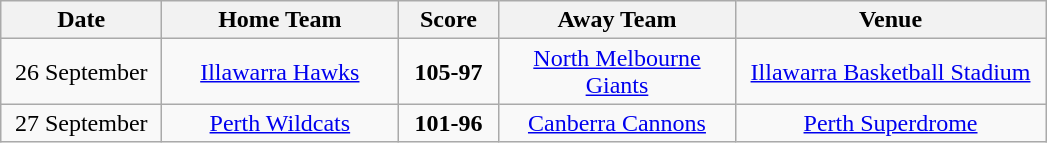<table class="wikitable" style="text-align:center">
<tr>
<th width=100>Date</th>
<th width=150>Home Team</th>
<th width=60>Score</th>
<th width=150>Away Team</th>
<th width=200>Venue</th>
</tr>
<tr>
<td>26 September</td>
<td><a href='#'>Illawarra Hawks</a></td>
<td><strong>105-97</strong></td>
<td><a href='#'>North Melbourne Giants</a></td>
<td><a href='#'>Illawarra Basketball Stadium</a></td>
</tr>
<tr>
<td>27 September</td>
<td><a href='#'>Perth Wildcats</a></td>
<td><strong>101-96</strong></td>
<td><a href='#'>Canberra Cannons</a></td>
<td><a href='#'>Perth Superdrome</a></td>
</tr>
</table>
